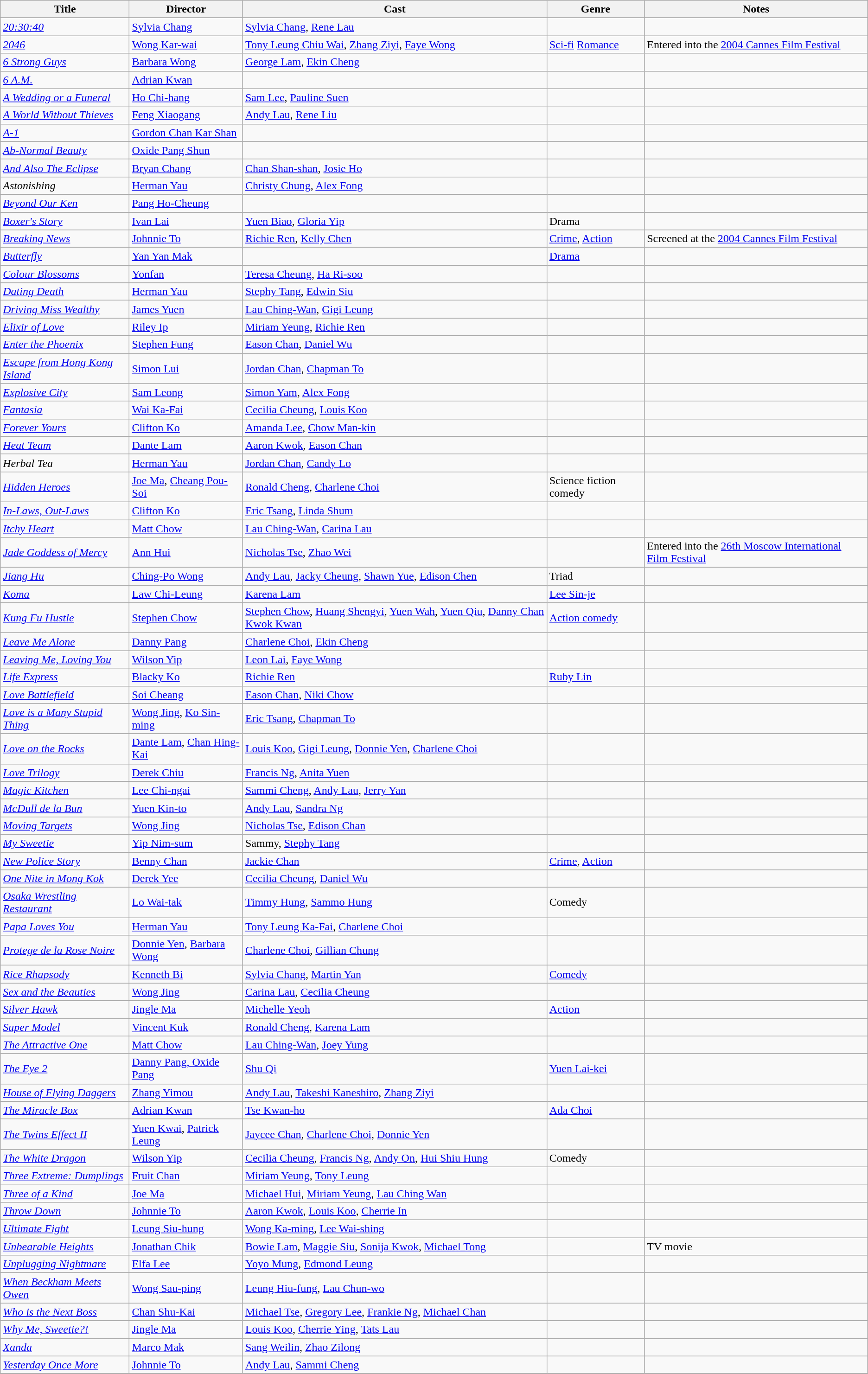<table class="wikitable sortable">
<tr>
<th>Title</th>
<th>Director</th>
<th>Cast</th>
<th>Genre</th>
<th>Notes</th>
</tr>
<tr>
</tr>
<tr>
<td><em><a href='#'>20:30:40</a></em></td>
<td><a href='#'>Sylvia Chang</a></td>
<td><a href='#'>Sylvia Chang</a>, <a href='#'>Rene Lau</a></td>
<td></td>
<td></td>
</tr>
<tr>
<td><em><a href='#'>2046</a></em></td>
<td><a href='#'>Wong Kar-wai</a></td>
<td><a href='#'>Tony Leung Chiu Wai</a>, <a href='#'>Zhang Ziyi</a>, <a href='#'>Faye Wong</a></td>
<td><a href='#'>Sci-fi</a> <a href='#'>Romance</a></td>
<td>Entered into the <a href='#'>2004 Cannes Film Festival</a></td>
</tr>
<tr>
<td><em><a href='#'>6 Strong Guys</a></em></td>
<td><a href='#'>Barbara Wong</a></td>
<td><a href='#'>George Lam</a>, <a href='#'>Ekin Cheng</a></td>
<td></td>
<td></td>
</tr>
<tr>
<td><em><a href='#'>6 A.M.</a></em></td>
<td><a href='#'>Adrian Kwan</a></td>
<td></td>
<td></td>
<td></td>
</tr>
<tr>
<td><em><a href='#'>A Wedding or a Funeral</a></em></td>
<td><a href='#'>Ho Chi-hang</a></td>
<td><a href='#'>Sam Lee</a>, <a href='#'>Pauline Suen</a></td>
<td></td>
<td></td>
</tr>
<tr>
<td><em><a href='#'>A World Without Thieves</a></em></td>
<td><a href='#'>Feng Xiaogang</a></td>
<td><a href='#'>Andy Lau</a>, <a href='#'>Rene Liu</a></td>
<td></td>
<td></td>
</tr>
<tr>
<td><em><a href='#'>A-1</a></em></td>
<td><a href='#'>Gordon Chan Kar Shan</a></td>
<td></td>
<td></td>
<td></td>
</tr>
<tr>
<td><em><a href='#'>Ab-Normal Beauty</a></em></td>
<td><a href='#'>Oxide Pang Shun</a></td>
<td></td>
<td></td>
<td></td>
</tr>
<tr>
<td><em><a href='#'>And Also The Eclipse</a></em></td>
<td><a href='#'>Bryan Chang</a></td>
<td><a href='#'>Chan Shan-shan</a>, <a href='#'>Josie Ho</a></td>
<td></td>
<td></td>
</tr>
<tr>
<td><em>Astonishing</em></td>
<td><a href='#'>Herman Yau</a></td>
<td><a href='#'>Christy Chung</a>, <a href='#'>Alex Fong</a></td>
<td></td>
<td></td>
</tr>
<tr>
<td><em><a href='#'>Beyond Our Ken</a></em></td>
<td><a href='#'>Pang Ho-Cheung</a></td>
<td></td>
<td></td>
<td></td>
</tr>
<tr>
<td><em><a href='#'>Boxer's Story</a></em></td>
<td><a href='#'>Ivan Lai</a></td>
<td><a href='#'>Yuen Biao</a>, <a href='#'>Gloria Yip</a></td>
<td>Drama</td>
<td></td>
</tr>
<tr>
<td><em><a href='#'>Breaking News</a></em></td>
<td><a href='#'>Johnnie To</a></td>
<td><a href='#'>Richie Ren</a>, <a href='#'>Kelly Chen</a></td>
<td><a href='#'>Crime</a>, <a href='#'>Action</a></td>
<td>Screened at the <a href='#'>2004 Cannes Film Festival</a></td>
</tr>
<tr>
<td><em><a href='#'>Butterfly</a></em></td>
<td><a href='#'>Yan Yan Mak</a></td>
<td></td>
<td><a href='#'>Drama</a></td>
<td></td>
</tr>
<tr>
<td><em><a href='#'>Colour Blossoms</a></em></td>
<td><a href='#'>Yonfan</a></td>
<td><a href='#'>Teresa Cheung</a>, <a href='#'>Ha Ri-soo</a></td>
<td></td>
<td></td>
</tr>
<tr>
<td><em><a href='#'>Dating Death</a></em></td>
<td><a href='#'>Herman Yau</a></td>
<td><a href='#'>Stephy Tang</a>, <a href='#'>Edwin Siu</a></td>
<td></td>
<td></td>
</tr>
<tr>
<td><em><a href='#'>Driving Miss Wealthy</a></em></td>
<td><a href='#'>James Yuen</a></td>
<td><a href='#'>Lau Ching-Wan</a>, <a href='#'>Gigi Leung</a></td>
<td></td>
<td></td>
</tr>
<tr>
<td><em><a href='#'>Elixir of Love</a></em></td>
<td><a href='#'>Riley Ip</a></td>
<td><a href='#'>Miriam Yeung</a>, <a href='#'>Richie Ren</a></td>
<td></td>
<td></td>
</tr>
<tr>
<td><em><a href='#'>Enter the Phoenix</a></em></td>
<td><a href='#'>Stephen Fung</a></td>
<td><a href='#'>Eason Chan</a>, <a href='#'>Daniel Wu</a></td>
<td></td>
</tr>
<tr>
<td><em><a href='#'>Escape from Hong Kong Island</a></em></td>
<td><a href='#'>Simon Lui</a></td>
<td><a href='#'>Jordan Chan</a>, <a href='#'>Chapman To</a></td>
<td></td>
<td></td>
</tr>
<tr>
<td><em><a href='#'>Explosive City</a></em></td>
<td><a href='#'>Sam Leong</a></td>
<td><a href='#'>Simon Yam</a>, <a href='#'>Alex Fong</a></td>
<td></td>
<td></td>
</tr>
<tr>
<td><em><a href='#'>Fantasia</a></em></td>
<td><a href='#'>Wai Ka-Fai</a></td>
<td><a href='#'>Cecilia Cheung</a>, <a href='#'>Louis Koo</a></td>
<td></td>
<td></td>
</tr>
<tr>
<td><em><a href='#'>Forever Yours</a></em></td>
<td><a href='#'>Clifton Ko</a></td>
<td><a href='#'>Amanda Lee</a>, <a href='#'>Chow Man-kin</a></td>
<td></td>
<td></td>
</tr>
<tr>
<td><em><a href='#'>Heat Team</a></em></td>
<td><a href='#'>Dante Lam</a></td>
<td><a href='#'>Aaron Kwok</a>, <a href='#'>Eason Chan</a></td>
<td></td>
<td></td>
</tr>
<tr>
<td><em>Herbal Tea</em></td>
<td><a href='#'>Herman Yau</a></td>
<td><a href='#'>Jordan Chan</a>, <a href='#'>Candy Lo</a></td>
<td></td>
<td></td>
</tr>
<tr>
<td><em><a href='#'>Hidden Heroes</a></em></td>
<td><a href='#'>Joe Ma</a>, <a href='#'>Cheang Pou-Soi</a></td>
<td><a href='#'>Ronald Cheng</a>, <a href='#'>Charlene Choi</a></td>
<td>Science fiction comedy</td>
<td></td>
</tr>
<tr>
<td><em><a href='#'>In-Laws, Out-Laws</a></em></td>
<td><a href='#'>Clifton Ko</a></td>
<td><a href='#'>Eric Tsang</a>, <a href='#'>Linda Shum</a></td>
<td></td>
<td></td>
</tr>
<tr>
<td><em><a href='#'>Itchy Heart</a></em></td>
<td><a href='#'>Matt Chow</a></td>
<td><a href='#'>Lau Ching-Wan</a>, <a href='#'>Carina Lau</a></td>
<td></td>
<td></td>
</tr>
<tr>
<td><em><a href='#'>Jade Goddess of Mercy</a></em></td>
<td><a href='#'>Ann Hui</a></td>
<td><a href='#'>Nicholas Tse</a>, <a href='#'>Zhao Wei</a></td>
<td></td>
<td>Entered into the <a href='#'>26th Moscow International Film Festival</a></td>
</tr>
<tr>
<td><em><a href='#'>Jiang Hu</a></em></td>
<td><a href='#'>Ching-Po Wong</a></td>
<td><a href='#'>Andy Lau</a>, <a href='#'>Jacky Cheung</a>, <a href='#'>Shawn Yue</a>, <a href='#'>Edison Chen</a></td>
<td>Triad</td>
<td></td>
</tr>
<tr>
<td><em><a href='#'>Koma</a></em></td>
<td><a href='#'>Law Chi-Leung</a></td>
<td><a href='#'>Karena Lam</a></td>
<td><a href='#'>Lee Sin-je</a></td>
<td></td>
</tr>
<tr>
<td><em><a href='#'>Kung Fu Hustle</a></em></td>
<td><a href='#'>Stephen Chow</a></td>
<td><a href='#'>Stephen Chow</a>, <a href='#'>Huang Shengyi</a>, <a href='#'>Yuen Wah</a>, <a href='#'>Yuen Qiu</a>, <a href='#'>Danny Chan Kwok Kwan</a></td>
<td><a href='#'>Action comedy</a></td>
<td></td>
</tr>
<tr>
<td><em><a href='#'>Leave Me Alone</a></em></td>
<td><a href='#'>Danny Pang</a></td>
<td><a href='#'>Charlene Choi</a>, <a href='#'>Ekin Cheng</a></td>
<td></td>
<td></td>
</tr>
<tr>
<td><em><a href='#'>Leaving Me, Loving You</a></em></td>
<td><a href='#'>Wilson Yip</a></td>
<td><a href='#'>Leon Lai</a>, <a href='#'>Faye Wong</a></td>
<td></td>
<td></td>
</tr>
<tr>
<td><em><a href='#'>Life Express</a></em></td>
<td><a href='#'>Blacky Ko</a></td>
<td><a href='#'>Richie Ren</a></td>
<td><a href='#'>Ruby Lin</a></td>
<td></td>
</tr>
<tr>
<td><em><a href='#'>Love Battlefield</a></em></td>
<td><a href='#'>Soi Cheang</a></td>
<td><a href='#'>Eason Chan</a>, <a href='#'>Niki Chow</a></td>
<td></td>
<td></td>
</tr>
<tr>
<td><em><a href='#'>Love is a Many Stupid Thing</a></em></td>
<td><a href='#'>Wong Jing</a>, <a href='#'>Ko Sin-ming</a></td>
<td><a href='#'>Eric Tsang</a>, <a href='#'>Chapman To</a></td>
<td></td>
<td></td>
</tr>
<tr>
<td><em><a href='#'>Love on the Rocks</a></em></td>
<td><a href='#'>Dante Lam</a>, <a href='#'>Chan Hing-Kai</a></td>
<td><a href='#'>Louis Koo</a>, <a href='#'>Gigi Leung</a>, <a href='#'>Donnie Yen</a>, <a href='#'>Charlene Choi</a></td>
<td></td>
</tr>
<tr>
<td><em><a href='#'>Love Trilogy</a></em></td>
<td><a href='#'>Derek Chiu</a></td>
<td><a href='#'>Francis Ng</a>, <a href='#'>Anita Yuen</a></td>
<td></td>
<td></td>
</tr>
<tr>
<td><em><a href='#'>Magic Kitchen</a></em></td>
<td><a href='#'>Lee Chi-ngai</a></td>
<td><a href='#'>Sammi Cheng</a>, <a href='#'>Andy Lau</a>, <a href='#'>Jerry Yan</a></td>
<td></td>
<td></td>
</tr>
<tr>
<td><em><a href='#'>McDull de la Bun</a></em></td>
<td><a href='#'>Yuen Kin-to</a></td>
<td><a href='#'>Andy Lau</a>, <a href='#'>Sandra Ng</a></td>
<td></td>
<td></td>
</tr>
<tr>
<td><em><a href='#'>Moving Targets</a></em></td>
<td><a href='#'>Wong Jing</a></td>
<td><a href='#'>Nicholas Tse</a>, <a href='#'>Edison Chan</a></td>
<td></td>
<td></td>
</tr>
<tr>
<td><em><a href='#'>My Sweetie</a></em></td>
<td><a href='#'>Yip Nim-sum</a></td>
<td>Sammy, <a href='#'>Stephy Tang</a></td>
<td></td>
<td></td>
</tr>
<tr>
<td><em><a href='#'>New Police Story</a></em></td>
<td><a href='#'>Benny Chan</a></td>
<td><a href='#'>Jackie Chan</a></td>
<td><a href='#'>Crime</a>, <a href='#'>Action</a></td>
<td></td>
</tr>
<tr>
<td><em><a href='#'>One Nite in Mong Kok</a></em></td>
<td><a href='#'>Derek Yee</a></td>
<td><a href='#'>Cecilia Cheung</a>, <a href='#'>Daniel Wu</a></td>
<td></td>
<td></td>
</tr>
<tr>
<td><em><a href='#'>Osaka Wrestling Restaurant</a></em></td>
<td><a href='#'>Lo Wai-tak</a></td>
<td><a href='#'>Timmy Hung</a>, <a href='#'>Sammo Hung</a></td>
<td>Comedy</td>
<td></td>
</tr>
<tr>
<td><em><a href='#'>Papa Loves You</a></em></td>
<td><a href='#'>Herman Yau</a></td>
<td><a href='#'>Tony Leung Ka-Fai</a>, <a href='#'>Charlene Choi</a></td>
<td></td>
<td></td>
</tr>
<tr>
<td><em><a href='#'>Protege de la Rose Noire</a></em></td>
<td><a href='#'>Donnie Yen</a>, <a href='#'>Barbara Wong</a></td>
<td><a href='#'>Charlene Choi</a>, <a href='#'>Gillian Chung</a></td>
<td></td>
<td></td>
</tr>
<tr>
<td><em><a href='#'>Rice Rhapsody</a></em></td>
<td><a href='#'>Kenneth Bi</a></td>
<td><a href='#'>Sylvia Chang</a>, <a href='#'>Martin Yan</a></td>
<td><a href='#'>Comedy</a></td>
<td></td>
</tr>
<tr>
<td><em><a href='#'>Sex and the Beauties</a></em></td>
<td><a href='#'>Wong Jing</a></td>
<td><a href='#'>Carina Lau</a>, <a href='#'>Cecilia Cheung</a></td>
<td></td>
<td></td>
</tr>
<tr>
<td><em><a href='#'>Silver Hawk</a></em></td>
<td><a href='#'>Jingle Ma</a></td>
<td><a href='#'>Michelle Yeoh</a></td>
<td><a href='#'>Action</a></td>
<td></td>
</tr>
<tr>
<td><em><a href='#'>Super Model</a></em></td>
<td><a href='#'>Vincent Kuk</a></td>
<td><a href='#'>Ronald Cheng</a>, <a href='#'>Karena Lam</a></td>
<td></td>
<td></td>
</tr>
<tr>
<td><em><a href='#'>The Attractive One</a></em></td>
<td><a href='#'>Matt Chow</a></td>
<td><a href='#'>Lau Ching-Wan</a>, <a href='#'>Joey Yung</a></td>
<td></td>
<td></td>
</tr>
<tr>
<td><em><a href='#'>The Eye 2</a></em></td>
<td><a href='#'>Danny Pang, Oxide Pang</a></td>
<td><a href='#'>Shu Qi</a></td>
<td><a href='#'>Yuen Lai-kei</a></td>
<td></td>
</tr>
<tr>
<td><em><a href='#'>House of Flying Daggers</a></em></td>
<td><a href='#'>Zhang Yimou</a></td>
<td><a href='#'>Andy Lau</a>, <a href='#'>Takeshi Kaneshiro</a>, <a href='#'>Zhang Ziyi</a></td>
<td></td>
<td></td>
</tr>
<tr>
<td><em><a href='#'>The Miracle Box</a></em></td>
<td><a href='#'>Adrian Kwan</a></td>
<td><a href='#'>Tse Kwan-ho</a></td>
<td><a href='#'>Ada Choi</a></td>
<td></td>
</tr>
<tr>
<td><em><a href='#'>The Twins Effect II</a></em></td>
<td><a href='#'>Yuen Kwai</a>, <a href='#'>Patrick Leung</a></td>
<td><a href='#'>Jaycee Chan</a>, <a href='#'>Charlene Choi</a>, <a href='#'>Donnie Yen</a></td>
<td></td>
<td></td>
</tr>
<tr>
<td><em><a href='#'>The White Dragon</a></em></td>
<td><a href='#'>Wilson Yip</a></td>
<td><a href='#'>Cecilia Cheung</a>, <a href='#'>Francis Ng</a>, <a href='#'>Andy On</a>, <a href='#'>Hui Shiu Hung</a></td>
<td>Comedy</td>
<td></td>
</tr>
<tr>
<td><em><a href='#'>Three Extreme: Dumplings</a></em></td>
<td><a href='#'>Fruit Chan</a></td>
<td><a href='#'>Miriam Yeung</a>, <a href='#'>Tony Leung</a></td>
<td></td>
<td></td>
</tr>
<tr>
<td><em><a href='#'>Three of a Kind</a></em></td>
<td><a href='#'>Joe Ma</a></td>
<td><a href='#'>Michael Hui</a>, <a href='#'>Miriam Yeung</a>, <a href='#'>Lau Ching Wan</a></td>
<td></td>
<td></td>
</tr>
<tr>
<td><em><a href='#'>Throw Down</a></em></td>
<td><a href='#'>Johnnie To</a></td>
<td><a href='#'>Aaron Kwok</a>, <a href='#'>Louis Koo</a>, <a href='#'>Cherrie In</a></td>
<td></td>
<td></td>
</tr>
<tr>
<td><em><a href='#'>Ultimate Fight</a></em></td>
<td><a href='#'>Leung Siu-hung</a></td>
<td><a href='#'>Wong Ka-ming</a>, <a href='#'>Lee Wai-shing</a></td>
<td></td>
<td></td>
</tr>
<tr>
<td><em><a href='#'>Unbearable Heights</a></em></td>
<td><a href='#'>Jonathan Chik</a></td>
<td><a href='#'>Bowie Lam</a>, <a href='#'>Maggie Siu</a>, <a href='#'>Sonija Kwok</a>, <a href='#'>Michael Tong</a></td>
<td></td>
<td>TV movie</td>
</tr>
<tr>
<td><em><a href='#'>Unplugging Nightmare</a></em></td>
<td><a href='#'>Elfa Lee</a></td>
<td><a href='#'>Yoyo Mung</a>, <a href='#'>Edmond Leung</a></td>
<td></td>
<td></td>
</tr>
<tr>
<td><em><a href='#'>When Beckham Meets Owen</a></em></td>
<td><a href='#'>Wong Sau-ping</a></td>
<td><a href='#'>Leung Hiu-fung</a>, <a href='#'>Lau Chun-wo</a></td>
<td></td>
<td></td>
</tr>
<tr>
<td><em><a href='#'>Who is the Next Boss</a></em></td>
<td><a href='#'>Chan Shu-Kai</a></td>
<td><a href='#'>Michael Tse</a>, <a href='#'>Gregory Lee</a>, <a href='#'>Frankie Ng</a>, <a href='#'>Michael Chan</a></td>
<td></td>
<td></td>
</tr>
<tr>
<td><em><a href='#'>Why Me, Sweetie?!</a></em></td>
<td><a href='#'>Jingle Ma</a></td>
<td><a href='#'>Louis Koo</a>, <a href='#'>Cherrie Ying</a>, <a href='#'>Tats Lau</a></td>
<td></td>
<td></td>
</tr>
<tr>
<td><em><a href='#'>Xanda</a></em></td>
<td><a href='#'>Marco Mak</a></td>
<td><a href='#'>Sang Weilin</a>, <a href='#'>Zhao Zilong</a></td>
<td></td>
<td></td>
</tr>
<tr>
<td><em><a href='#'>Yesterday Once More</a></em></td>
<td><a href='#'>Johnnie To</a></td>
<td><a href='#'>Andy Lau</a>, <a href='#'>Sammi Cheng</a></td>
<td></td>
<td></td>
</tr>
<tr>
</tr>
</table>
